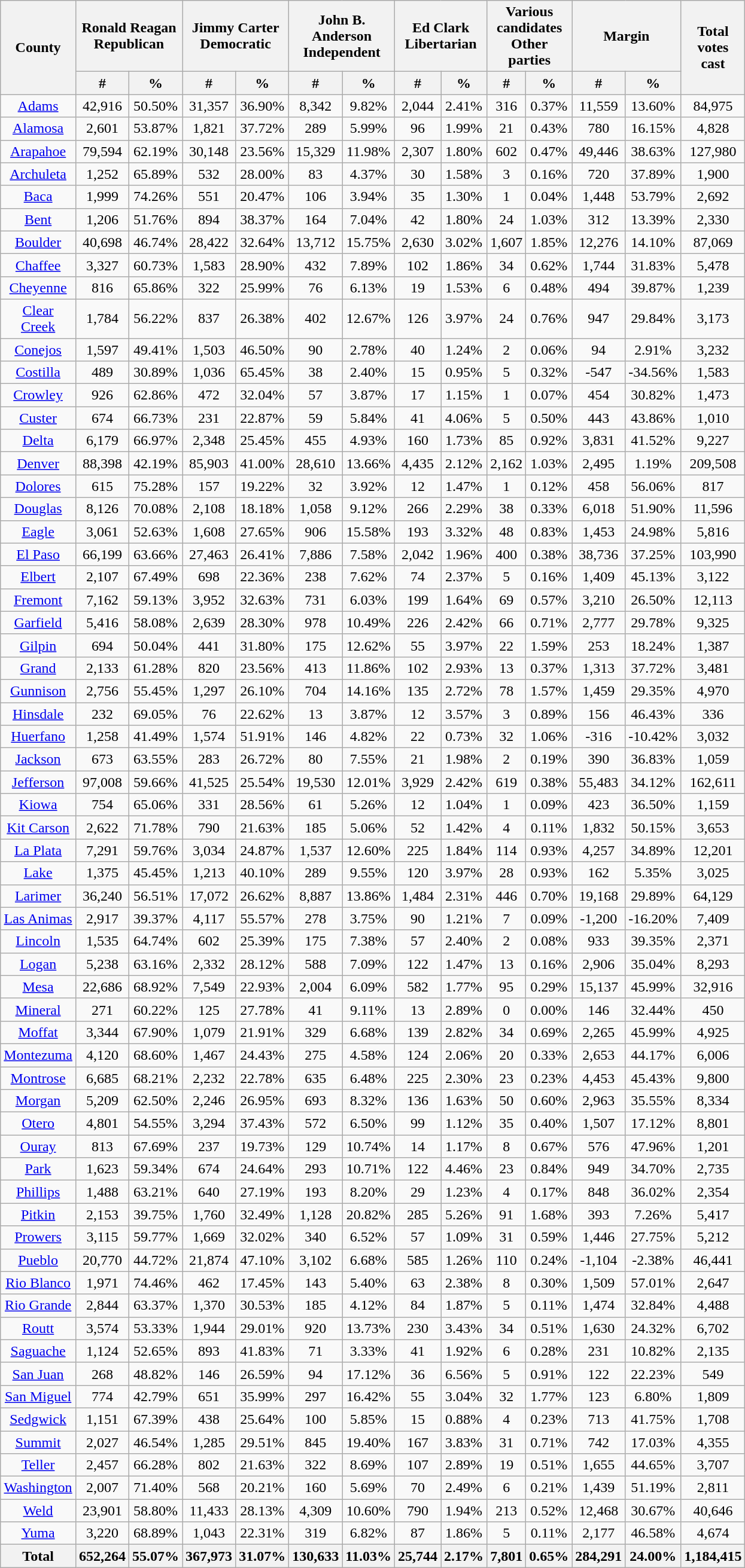<table width="60%"  class="wikitable sortable" style="text-align:center">
<tr>
<th style="text-align:center;" rowspan="2">County</th>
<th style="text-align:center;" colspan="2">Ronald Reagan<br>Republican</th>
<th style="text-align:center;" colspan="2">Jimmy Carter<br>Democratic</th>
<th style="text-align:center;" colspan="2">John B. Anderson<br>Independent</th>
<th style="text-align:center;" colspan="2">Ed Clark<br>Libertarian</th>
<th style="text-align:center;" colspan="2">Various candidates<br>Other parties</th>
<th style="text-align:center;" colspan="2">Margin</th>
<th style="text-align:center;" rowspan="2">Total votes cast</th>
</tr>
<tr>
<th style="text-align:center;" data-sort-type="number">#</th>
<th style="text-align:center;" data-sort-type="number">%</th>
<th style="text-align:center;" data-sort-type="number">#</th>
<th style="text-align:center;" data-sort-type="number">%</th>
<th style="text-align:center;" data-sort-type="number">#</th>
<th style="text-align:center;" data-sort-type="number">%</th>
<th style="text-align:center;" data-sort-type="number">#</th>
<th style="text-align:center;" data-sort-type="number">%</th>
<th style="text-align:center;" data-sort-type="number">#</th>
<th style="text-align:center;" data-sort-type="number">%</th>
<th style="text-align:center;" data-sort-type="number">#</th>
<th style="text-align:center;" data-sort-type="number">%</th>
</tr>
<tr style="text-align:center;">
<td><a href='#'>Adams</a></td>
<td>42,916</td>
<td>50.50%</td>
<td>31,357</td>
<td>36.90%</td>
<td>8,342</td>
<td>9.82%</td>
<td>2,044</td>
<td>2.41%</td>
<td>316</td>
<td>0.37%</td>
<td>11,559</td>
<td>13.60%</td>
<td>84,975</td>
</tr>
<tr style="text-align:center;">
<td><a href='#'>Alamosa</a></td>
<td>2,601</td>
<td>53.87%</td>
<td>1,821</td>
<td>37.72%</td>
<td>289</td>
<td>5.99%</td>
<td>96</td>
<td>1.99%</td>
<td>21</td>
<td>0.43%</td>
<td>780</td>
<td>16.15%</td>
<td>4,828</td>
</tr>
<tr style="text-align:center;">
<td><a href='#'>Arapahoe</a></td>
<td>79,594</td>
<td>62.19%</td>
<td>30,148</td>
<td>23.56%</td>
<td>15,329</td>
<td>11.98%</td>
<td>2,307</td>
<td>1.80%</td>
<td>602</td>
<td>0.47%</td>
<td>49,446</td>
<td>38.63%</td>
<td>127,980</td>
</tr>
<tr style="text-align:center;">
<td><a href='#'>Archuleta</a></td>
<td>1,252</td>
<td>65.89%</td>
<td>532</td>
<td>28.00%</td>
<td>83</td>
<td>4.37%</td>
<td>30</td>
<td>1.58%</td>
<td>3</td>
<td>0.16%</td>
<td>720</td>
<td>37.89%</td>
<td>1,900</td>
</tr>
<tr style="text-align:center;">
<td><a href='#'>Baca</a></td>
<td>1,999</td>
<td>74.26%</td>
<td>551</td>
<td>20.47%</td>
<td>106</td>
<td>3.94%</td>
<td>35</td>
<td>1.30%</td>
<td>1</td>
<td>0.04%</td>
<td>1,448</td>
<td>53.79%</td>
<td>2,692</td>
</tr>
<tr style="text-align:center;">
<td><a href='#'>Bent</a></td>
<td>1,206</td>
<td>51.76%</td>
<td>894</td>
<td>38.37%</td>
<td>164</td>
<td>7.04%</td>
<td>42</td>
<td>1.80%</td>
<td>24</td>
<td>1.03%</td>
<td>312</td>
<td>13.39%</td>
<td>2,330</td>
</tr>
<tr style="text-align:center;">
<td><a href='#'>Boulder</a></td>
<td>40,698</td>
<td>46.74%</td>
<td>28,422</td>
<td>32.64%</td>
<td>13,712</td>
<td>15.75%</td>
<td>2,630</td>
<td>3.02%</td>
<td>1,607</td>
<td>1.85%</td>
<td>12,276</td>
<td>14.10%</td>
<td>87,069</td>
</tr>
<tr style="text-align:center;">
<td><a href='#'>Chaffee</a></td>
<td>3,327</td>
<td>60.73%</td>
<td>1,583</td>
<td>28.90%</td>
<td>432</td>
<td>7.89%</td>
<td>102</td>
<td>1.86%</td>
<td>34</td>
<td>0.62%</td>
<td>1,744</td>
<td>31.83%</td>
<td>5,478</td>
</tr>
<tr style="text-align:center;">
<td><a href='#'>Cheyenne</a></td>
<td>816</td>
<td>65.86%</td>
<td>322</td>
<td>25.99%</td>
<td>76</td>
<td>6.13%</td>
<td>19</td>
<td>1.53%</td>
<td>6</td>
<td>0.48%</td>
<td>494</td>
<td>39.87%</td>
<td>1,239</td>
</tr>
<tr style="text-align:center;">
<td><a href='#'>Clear Creek</a></td>
<td>1,784</td>
<td>56.22%</td>
<td>837</td>
<td>26.38%</td>
<td>402</td>
<td>12.67%</td>
<td>126</td>
<td>3.97%</td>
<td>24</td>
<td>0.76%</td>
<td>947</td>
<td>29.84%</td>
<td>3,173</td>
</tr>
<tr style="text-align:center;">
<td><a href='#'>Conejos</a></td>
<td>1,597</td>
<td>49.41%</td>
<td>1,503</td>
<td>46.50%</td>
<td>90</td>
<td>2.78%</td>
<td>40</td>
<td>1.24%</td>
<td>2</td>
<td>0.06%</td>
<td>94</td>
<td>2.91%</td>
<td>3,232</td>
</tr>
<tr style="text-align:center;">
<td><a href='#'>Costilla</a></td>
<td>489</td>
<td>30.89%</td>
<td>1,036</td>
<td>65.45%</td>
<td>38</td>
<td>2.40%</td>
<td>15</td>
<td>0.95%</td>
<td>5</td>
<td>0.32%</td>
<td>-547</td>
<td>-34.56%</td>
<td>1,583</td>
</tr>
<tr style="text-align:center;">
<td><a href='#'>Crowley</a></td>
<td>926</td>
<td>62.86%</td>
<td>472</td>
<td>32.04%</td>
<td>57</td>
<td>3.87%</td>
<td>17</td>
<td>1.15%</td>
<td>1</td>
<td>0.07%</td>
<td>454</td>
<td>30.82%</td>
<td>1,473</td>
</tr>
<tr style="text-align:center;">
<td><a href='#'>Custer</a></td>
<td>674</td>
<td>66.73%</td>
<td>231</td>
<td>22.87%</td>
<td>59</td>
<td>5.84%</td>
<td>41</td>
<td>4.06%</td>
<td>5</td>
<td>0.50%</td>
<td>443</td>
<td>43.86%</td>
<td>1,010</td>
</tr>
<tr style="text-align:center;">
<td><a href='#'>Delta</a></td>
<td>6,179</td>
<td>66.97%</td>
<td>2,348</td>
<td>25.45%</td>
<td>455</td>
<td>4.93%</td>
<td>160</td>
<td>1.73%</td>
<td>85</td>
<td>0.92%</td>
<td>3,831</td>
<td>41.52%</td>
<td>9,227</td>
</tr>
<tr style="text-align:center;">
<td><a href='#'>Denver</a></td>
<td>88,398</td>
<td>42.19%</td>
<td>85,903</td>
<td>41.00%</td>
<td>28,610</td>
<td>13.66%</td>
<td>4,435</td>
<td>2.12%</td>
<td>2,162</td>
<td>1.03%</td>
<td>2,495</td>
<td>1.19%</td>
<td>209,508</td>
</tr>
<tr style="text-align:center;">
<td><a href='#'>Dolores</a></td>
<td>615</td>
<td>75.28%</td>
<td>157</td>
<td>19.22%</td>
<td>32</td>
<td>3.92%</td>
<td>12</td>
<td>1.47%</td>
<td>1</td>
<td>0.12%</td>
<td>458</td>
<td>56.06%</td>
<td>817</td>
</tr>
<tr style="text-align:center;">
<td><a href='#'>Douglas</a></td>
<td>8,126</td>
<td>70.08%</td>
<td>2,108</td>
<td>18.18%</td>
<td>1,058</td>
<td>9.12%</td>
<td>266</td>
<td>2.29%</td>
<td>38</td>
<td>0.33%</td>
<td>6,018</td>
<td>51.90%</td>
<td>11,596</td>
</tr>
<tr style="text-align:center;">
<td><a href='#'>Eagle</a></td>
<td>3,061</td>
<td>52.63%</td>
<td>1,608</td>
<td>27.65%</td>
<td>906</td>
<td>15.58%</td>
<td>193</td>
<td>3.32%</td>
<td>48</td>
<td>0.83%</td>
<td>1,453</td>
<td>24.98%</td>
<td>5,816</td>
</tr>
<tr style="text-align:center;">
<td><a href='#'>El Paso</a></td>
<td>66,199</td>
<td>63.66%</td>
<td>27,463</td>
<td>26.41%</td>
<td>7,886</td>
<td>7.58%</td>
<td>2,042</td>
<td>1.96%</td>
<td>400</td>
<td>0.38%</td>
<td>38,736</td>
<td>37.25%</td>
<td>103,990</td>
</tr>
<tr style="text-align:center;">
<td><a href='#'>Elbert</a></td>
<td>2,107</td>
<td>67.49%</td>
<td>698</td>
<td>22.36%</td>
<td>238</td>
<td>7.62%</td>
<td>74</td>
<td>2.37%</td>
<td>5</td>
<td>0.16%</td>
<td>1,409</td>
<td>45.13%</td>
<td>3,122</td>
</tr>
<tr style="text-align:center;">
<td><a href='#'>Fremont</a></td>
<td>7,162</td>
<td>59.13%</td>
<td>3,952</td>
<td>32.63%</td>
<td>731</td>
<td>6.03%</td>
<td>199</td>
<td>1.64%</td>
<td>69</td>
<td>0.57%</td>
<td>3,210</td>
<td>26.50%</td>
<td>12,113</td>
</tr>
<tr style="text-align:center;">
<td><a href='#'>Garfield</a></td>
<td>5,416</td>
<td>58.08%</td>
<td>2,639</td>
<td>28.30%</td>
<td>978</td>
<td>10.49%</td>
<td>226</td>
<td>2.42%</td>
<td>66</td>
<td>0.71%</td>
<td>2,777</td>
<td>29.78%</td>
<td>9,325</td>
</tr>
<tr style="text-align:center;">
<td><a href='#'>Gilpin</a></td>
<td>694</td>
<td>50.04%</td>
<td>441</td>
<td>31.80%</td>
<td>175</td>
<td>12.62%</td>
<td>55</td>
<td>3.97%</td>
<td>22</td>
<td>1.59%</td>
<td>253</td>
<td>18.24%</td>
<td>1,387</td>
</tr>
<tr style="text-align:center;">
<td><a href='#'>Grand</a></td>
<td>2,133</td>
<td>61.28%</td>
<td>820</td>
<td>23.56%</td>
<td>413</td>
<td>11.86%</td>
<td>102</td>
<td>2.93%</td>
<td>13</td>
<td>0.37%</td>
<td>1,313</td>
<td>37.72%</td>
<td>3,481</td>
</tr>
<tr style="text-align:center;">
<td><a href='#'>Gunnison</a></td>
<td>2,756</td>
<td>55.45%</td>
<td>1,297</td>
<td>26.10%</td>
<td>704</td>
<td>14.16%</td>
<td>135</td>
<td>2.72%</td>
<td>78</td>
<td>1.57%</td>
<td>1,459</td>
<td>29.35%</td>
<td>4,970</td>
</tr>
<tr style="text-align:center;">
<td><a href='#'>Hinsdale</a></td>
<td>232</td>
<td>69.05%</td>
<td>76</td>
<td>22.62%</td>
<td>13</td>
<td>3.87%</td>
<td>12</td>
<td>3.57%</td>
<td>3</td>
<td>0.89%</td>
<td>156</td>
<td>46.43%</td>
<td>336</td>
</tr>
<tr style="text-align:center;">
<td><a href='#'>Huerfano</a></td>
<td>1,258</td>
<td>41.49%</td>
<td>1,574</td>
<td>51.91%</td>
<td>146</td>
<td>4.82%</td>
<td>22</td>
<td>0.73%</td>
<td>32</td>
<td>1.06%</td>
<td>-316</td>
<td>-10.42%</td>
<td>3,032</td>
</tr>
<tr style="text-align:center;">
<td><a href='#'>Jackson</a></td>
<td>673</td>
<td>63.55%</td>
<td>283</td>
<td>26.72%</td>
<td>80</td>
<td>7.55%</td>
<td>21</td>
<td>1.98%</td>
<td>2</td>
<td>0.19%</td>
<td>390</td>
<td>36.83%</td>
<td>1,059</td>
</tr>
<tr style="text-align:center;">
<td><a href='#'>Jefferson</a></td>
<td>97,008</td>
<td>59.66%</td>
<td>41,525</td>
<td>25.54%</td>
<td>19,530</td>
<td>12.01%</td>
<td>3,929</td>
<td>2.42%</td>
<td>619</td>
<td>0.38%</td>
<td>55,483</td>
<td>34.12%</td>
<td>162,611</td>
</tr>
<tr style="text-align:center;">
<td><a href='#'>Kiowa</a></td>
<td>754</td>
<td>65.06%</td>
<td>331</td>
<td>28.56%</td>
<td>61</td>
<td>5.26%</td>
<td>12</td>
<td>1.04%</td>
<td>1</td>
<td>0.09%</td>
<td>423</td>
<td>36.50%</td>
<td>1,159</td>
</tr>
<tr style="text-align:center;">
<td><a href='#'>Kit Carson</a></td>
<td>2,622</td>
<td>71.78%</td>
<td>790</td>
<td>21.63%</td>
<td>185</td>
<td>5.06%</td>
<td>52</td>
<td>1.42%</td>
<td>4</td>
<td>0.11%</td>
<td>1,832</td>
<td>50.15%</td>
<td>3,653</td>
</tr>
<tr style="text-align:center;">
<td><a href='#'>La Plata</a></td>
<td>7,291</td>
<td>59.76%</td>
<td>3,034</td>
<td>24.87%</td>
<td>1,537</td>
<td>12.60%</td>
<td>225</td>
<td>1.84%</td>
<td>114</td>
<td>0.93%</td>
<td>4,257</td>
<td>34.89%</td>
<td>12,201</td>
</tr>
<tr style="text-align:center;">
<td><a href='#'>Lake</a></td>
<td>1,375</td>
<td>45.45%</td>
<td>1,213</td>
<td>40.10%</td>
<td>289</td>
<td>9.55%</td>
<td>120</td>
<td>3.97%</td>
<td>28</td>
<td>0.93%</td>
<td>162</td>
<td>5.35%</td>
<td>3,025</td>
</tr>
<tr style="text-align:center;">
<td><a href='#'>Larimer</a></td>
<td>36,240</td>
<td>56.51%</td>
<td>17,072</td>
<td>26.62%</td>
<td>8,887</td>
<td>13.86%</td>
<td>1,484</td>
<td>2.31%</td>
<td>446</td>
<td>0.70%</td>
<td>19,168</td>
<td>29.89%</td>
<td>64,129</td>
</tr>
<tr style="text-align:center;">
<td><a href='#'>Las Animas</a></td>
<td>2,917</td>
<td>39.37%</td>
<td>4,117</td>
<td>55.57%</td>
<td>278</td>
<td>3.75%</td>
<td>90</td>
<td>1.21%</td>
<td>7</td>
<td>0.09%</td>
<td>-1,200</td>
<td>-16.20%</td>
<td>7,409</td>
</tr>
<tr style="text-align:center;">
<td><a href='#'>Lincoln</a></td>
<td>1,535</td>
<td>64.74%</td>
<td>602</td>
<td>25.39%</td>
<td>175</td>
<td>7.38%</td>
<td>57</td>
<td>2.40%</td>
<td>2</td>
<td>0.08%</td>
<td>933</td>
<td>39.35%</td>
<td>2,371</td>
</tr>
<tr style="text-align:center;">
<td><a href='#'>Logan</a></td>
<td>5,238</td>
<td>63.16%</td>
<td>2,332</td>
<td>28.12%</td>
<td>588</td>
<td>7.09%</td>
<td>122</td>
<td>1.47%</td>
<td>13</td>
<td>0.16%</td>
<td>2,906</td>
<td>35.04%</td>
<td>8,293</td>
</tr>
<tr style="text-align:center;">
<td><a href='#'>Mesa</a></td>
<td>22,686</td>
<td>68.92%</td>
<td>7,549</td>
<td>22.93%</td>
<td>2,004</td>
<td>6.09%</td>
<td>582</td>
<td>1.77%</td>
<td>95</td>
<td>0.29%</td>
<td>15,137</td>
<td>45.99%</td>
<td>32,916</td>
</tr>
<tr style="text-align:center;">
<td><a href='#'>Mineral</a></td>
<td>271</td>
<td>60.22%</td>
<td>125</td>
<td>27.78%</td>
<td>41</td>
<td>9.11%</td>
<td>13</td>
<td>2.89%</td>
<td>0</td>
<td>0.00%</td>
<td>146</td>
<td>32.44%</td>
<td>450</td>
</tr>
<tr style="text-align:center;">
<td><a href='#'>Moffat</a></td>
<td>3,344</td>
<td>67.90%</td>
<td>1,079</td>
<td>21.91%</td>
<td>329</td>
<td>6.68%</td>
<td>139</td>
<td>2.82%</td>
<td>34</td>
<td>0.69%</td>
<td>2,265</td>
<td>45.99%</td>
<td>4,925</td>
</tr>
<tr style="text-align:center;">
<td><a href='#'>Montezuma</a></td>
<td>4,120</td>
<td>68.60%</td>
<td>1,467</td>
<td>24.43%</td>
<td>275</td>
<td>4.58%</td>
<td>124</td>
<td>2.06%</td>
<td>20</td>
<td>0.33%</td>
<td>2,653</td>
<td>44.17%</td>
<td>6,006</td>
</tr>
<tr style="text-align:center;">
<td><a href='#'>Montrose</a></td>
<td>6,685</td>
<td>68.21%</td>
<td>2,232</td>
<td>22.78%</td>
<td>635</td>
<td>6.48%</td>
<td>225</td>
<td>2.30%</td>
<td>23</td>
<td>0.23%</td>
<td>4,453</td>
<td>45.43%</td>
<td>9,800</td>
</tr>
<tr style="text-align:center;">
<td><a href='#'>Morgan</a></td>
<td>5,209</td>
<td>62.50%</td>
<td>2,246</td>
<td>26.95%</td>
<td>693</td>
<td>8.32%</td>
<td>136</td>
<td>1.63%</td>
<td>50</td>
<td>0.60%</td>
<td>2,963</td>
<td>35.55%</td>
<td>8,334</td>
</tr>
<tr style="text-align:center;">
<td><a href='#'>Otero</a></td>
<td>4,801</td>
<td>54.55%</td>
<td>3,294</td>
<td>37.43%</td>
<td>572</td>
<td>6.50%</td>
<td>99</td>
<td>1.12%</td>
<td>35</td>
<td>0.40%</td>
<td>1,507</td>
<td>17.12%</td>
<td>8,801</td>
</tr>
<tr style="text-align:center;">
<td><a href='#'>Ouray</a></td>
<td>813</td>
<td>67.69%</td>
<td>237</td>
<td>19.73%</td>
<td>129</td>
<td>10.74%</td>
<td>14</td>
<td>1.17%</td>
<td>8</td>
<td>0.67%</td>
<td>576</td>
<td>47.96%</td>
<td>1,201</td>
</tr>
<tr style="text-align:center;">
<td><a href='#'>Park</a></td>
<td>1,623</td>
<td>59.34%</td>
<td>674</td>
<td>24.64%</td>
<td>293</td>
<td>10.71%</td>
<td>122</td>
<td>4.46%</td>
<td>23</td>
<td>0.84%</td>
<td>949</td>
<td>34.70%</td>
<td>2,735</td>
</tr>
<tr style="text-align:center;">
<td><a href='#'>Phillips</a></td>
<td>1,488</td>
<td>63.21%</td>
<td>640</td>
<td>27.19%</td>
<td>193</td>
<td>8.20%</td>
<td>29</td>
<td>1.23%</td>
<td>4</td>
<td>0.17%</td>
<td>848</td>
<td>36.02%</td>
<td>2,354</td>
</tr>
<tr style="text-align:center;">
<td><a href='#'>Pitkin</a></td>
<td>2,153</td>
<td>39.75%</td>
<td>1,760</td>
<td>32.49%</td>
<td>1,128</td>
<td>20.82%</td>
<td>285</td>
<td>5.26%</td>
<td>91</td>
<td>1.68%</td>
<td>393</td>
<td>7.26%</td>
<td>5,417</td>
</tr>
<tr style="text-align:center;">
<td><a href='#'>Prowers</a></td>
<td>3,115</td>
<td>59.77%</td>
<td>1,669</td>
<td>32.02%</td>
<td>340</td>
<td>6.52%</td>
<td>57</td>
<td>1.09%</td>
<td>31</td>
<td>0.59%</td>
<td>1,446</td>
<td>27.75%</td>
<td>5,212</td>
</tr>
<tr style="text-align:center;">
<td><a href='#'>Pueblo</a></td>
<td>20,770</td>
<td>44.72%</td>
<td>21,874</td>
<td>47.10%</td>
<td>3,102</td>
<td>6.68%</td>
<td>585</td>
<td>1.26%</td>
<td>110</td>
<td>0.24%</td>
<td>-1,104</td>
<td>-2.38%</td>
<td>46,441</td>
</tr>
<tr style="text-align:center;">
<td><a href='#'>Rio Blanco</a></td>
<td>1,971</td>
<td>74.46%</td>
<td>462</td>
<td>17.45%</td>
<td>143</td>
<td>5.40%</td>
<td>63</td>
<td>2.38%</td>
<td>8</td>
<td>0.30%</td>
<td>1,509</td>
<td>57.01%</td>
<td>2,647</td>
</tr>
<tr style="text-align:center;">
<td><a href='#'>Rio Grande</a></td>
<td>2,844</td>
<td>63.37%</td>
<td>1,370</td>
<td>30.53%</td>
<td>185</td>
<td>4.12%</td>
<td>84</td>
<td>1.87%</td>
<td>5</td>
<td>0.11%</td>
<td>1,474</td>
<td>32.84%</td>
<td>4,488</td>
</tr>
<tr style="text-align:center;">
<td><a href='#'>Routt</a></td>
<td>3,574</td>
<td>53.33%</td>
<td>1,944</td>
<td>29.01%</td>
<td>920</td>
<td>13.73%</td>
<td>230</td>
<td>3.43%</td>
<td>34</td>
<td>0.51%</td>
<td>1,630</td>
<td>24.32%</td>
<td>6,702</td>
</tr>
<tr style="text-align:center;">
<td><a href='#'>Saguache</a></td>
<td>1,124</td>
<td>52.65%</td>
<td>893</td>
<td>41.83%</td>
<td>71</td>
<td>3.33%</td>
<td>41</td>
<td>1.92%</td>
<td>6</td>
<td>0.28%</td>
<td>231</td>
<td>10.82%</td>
<td>2,135</td>
</tr>
<tr style="text-align:center;">
<td><a href='#'>San Juan</a></td>
<td>268</td>
<td>48.82%</td>
<td>146</td>
<td>26.59%</td>
<td>94</td>
<td>17.12%</td>
<td>36</td>
<td>6.56%</td>
<td>5</td>
<td>0.91%</td>
<td>122</td>
<td>22.23%</td>
<td>549</td>
</tr>
<tr style="text-align:center;">
<td><a href='#'>San Miguel</a></td>
<td>774</td>
<td>42.79%</td>
<td>651</td>
<td>35.99%</td>
<td>297</td>
<td>16.42%</td>
<td>55</td>
<td>3.04%</td>
<td>32</td>
<td>1.77%</td>
<td>123</td>
<td>6.80%</td>
<td>1,809</td>
</tr>
<tr style="text-align:center;">
<td><a href='#'>Sedgwick</a></td>
<td>1,151</td>
<td>67.39%</td>
<td>438</td>
<td>25.64%</td>
<td>100</td>
<td>5.85%</td>
<td>15</td>
<td>0.88%</td>
<td>4</td>
<td>0.23%</td>
<td>713</td>
<td>41.75%</td>
<td>1,708</td>
</tr>
<tr style="text-align:center;">
<td><a href='#'>Summit</a></td>
<td>2,027</td>
<td>46.54%</td>
<td>1,285</td>
<td>29.51%</td>
<td>845</td>
<td>19.40%</td>
<td>167</td>
<td>3.83%</td>
<td>31</td>
<td>0.71%</td>
<td>742</td>
<td>17.03%</td>
<td>4,355</td>
</tr>
<tr style="text-align:center;">
<td><a href='#'>Teller</a></td>
<td>2,457</td>
<td>66.28%</td>
<td>802</td>
<td>21.63%</td>
<td>322</td>
<td>8.69%</td>
<td>107</td>
<td>2.89%</td>
<td>19</td>
<td>0.51%</td>
<td>1,655</td>
<td>44.65%</td>
<td>3,707</td>
</tr>
<tr style="text-align:center;">
<td><a href='#'>Washington</a></td>
<td>2,007</td>
<td>71.40%</td>
<td>568</td>
<td>20.21%</td>
<td>160</td>
<td>5.69%</td>
<td>70</td>
<td>2.49%</td>
<td>6</td>
<td>0.21%</td>
<td>1,439</td>
<td>51.19%</td>
<td>2,811</td>
</tr>
<tr style="text-align:center;">
<td><a href='#'>Weld</a></td>
<td>23,901</td>
<td>58.80%</td>
<td>11,433</td>
<td>28.13%</td>
<td>4,309</td>
<td>10.60%</td>
<td>790</td>
<td>1.94%</td>
<td>213</td>
<td>0.52%</td>
<td>12,468</td>
<td>30.67%</td>
<td>40,646</td>
</tr>
<tr style="text-align:center;">
<td><a href='#'>Yuma</a></td>
<td>3,220</td>
<td>68.89%</td>
<td>1,043</td>
<td>22.31%</td>
<td>319</td>
<td>6.82%</td>
<td>87</td>
<td>1.86%</td>
<td>5</td>
<td>0.11%</td>
<td>2,177</td>
<td>46.58%</td>
<td>4,674</td>
</tr>
<tr>
<th>Total</th>
<th>652,264</th>
<th>55.07%</th>
<th>367,973</th>
<th>31.07%</th>
<th>130,633</th>
<th>11.03%</th>
<th>25,744</th>
<th>2.17%</th>
<th>7,801</th>
<th>0.65%</th>
<th>284,291</th>
<th>24.00%</th>
<th>1,184,415</th>
</tr>
</table>
